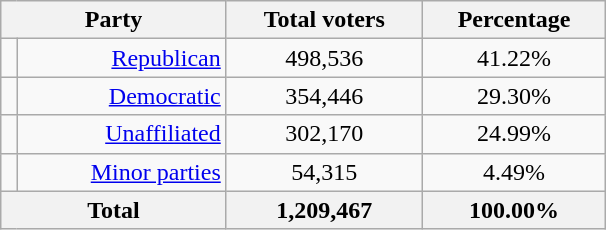<table class="wikitable sortable floatright" style="text-align: right;" width="32%">
<tr>
<th colspan = 2>Party</th>
<th>Total voters</th>
<th>Percentage</th>
</tr>
<tr>
<td></td>
<td><a href='#'>Republican</a></td>
<td align=center>498,536</td>
<td align=center>41.22%</td>
</tr>
<tr>
<td></td>
<td><a href='#'>Democratic</a></td>
<td align=center>354,446</td>
<td align=center>29.30%</td>
</tr>
<tr>
<td></td>
<td><a href='#'>Unaffiliated</a></td>
<td align=center>302,170</td>
<td align=center>24.99%</td>
</tr>
<tr>
<td></td>
<td><a href='#'>Minor parties</a></td>
<td align=center>54,315</td>
<td align=center>4.49%</td>
</tr>
<tr>
<th colspan = 2>Total</th>
<th align=center>1,209,467</th>
<th align=center>100.00%</th>
</tr>
</table>
